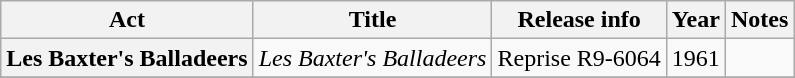<table class="wikitable plainrowheaders sortable">
<tr>
<th scope="col">Act</th>
<th scope="col">Title</th>
<th scope="col">Release info</th>
<th scope="col">Year</th>
<th scope="col" class="unsortable">Notes</th>
</tr>
<tr>
<th scope="row">Les Baxter's Balladeers</th>
<td><em>Les Baxter's Balladeers</em></td>
<td>Reprise R9-6064</td>
<td>1961</td>
<td></td>
</tr>
<tr>
</tr>
</table>
